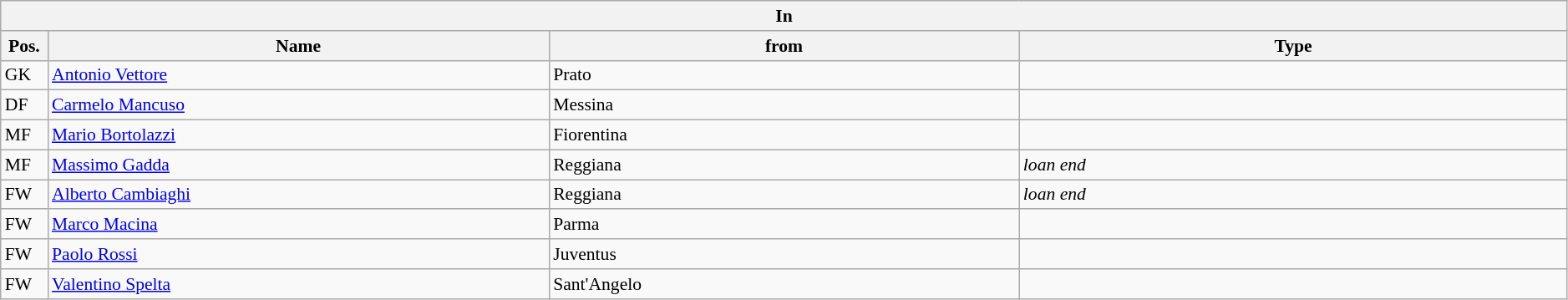<table class="wikitable" style="font-size:90%;width:99%;">
<tr>
<th colspan="4">In</th>
</tr>
<tr>
<th width=3%>Pos.</th>
<th width=32%>Name</th>
<th width=30%>from</th>
<th width=35%>Type</th>
</tr>
<tr>
<td>GK</td>
<td><a href='#'>Antonio Vettore</a></td>
<td>Prato</td>
<td></td>
</tr>
<tr>
<td>DF</td>
<td><a href='#'>Carmelo Mancuso</a></td>
<td>Messina</td>
<td></td>
</tr>
<tr>
<td>MF</td>
<td><a href='#'>Mario Bortolazzi</a></td>
<td>Fiorentina</td>
<td></td>
</tr>
<tr>
<td>MF</td>
<td><a href='#'>Massimo Gadda</a></td>
<td>Reggiana</td>
<td><em>loan end</em></td>
</tr>
<tr>
<td>FW</td>
<td><a href='#'>Alberto Cambiaghi</a></td>
<td>Reggiana</td>
<td><em>loan end</em></td>
</tr>
<tr>
<td>FW</td>
<td><a href='#'>Marco Macina</a></td>
<td>Parma</td>
<td></td>
</tr>
<tr>
<td>FW</td>
<td><a href='#'>Paolo Rossi</a></td>
<td>Juventus</td>
<td></td>
</tr>
<tr>
<td>FW</td>
<td><a href='#'>Valentino Spelta</a></td>
<td>Sant'Angelo</td>
<td></td>
</tr>
</table>
